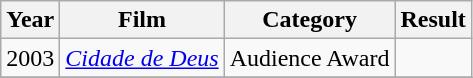<table class="wikitable">
<tr>
<th>Year</th>
<th>Film</th>
<th>Category</th>
<th>Result</th>
</tr>
<tr>
<td>2003</td>
<td><em><a href='#'>Cidade de Deus</a></em></td>
<td>Audience Award</td>
<td></td>
</tr>
<tr>
</tr>
</table>
